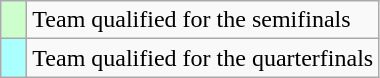<table class="wikitable">
<tr>
<td width=10px bgcolor="#ccffcc"></td>
<td>Team qualified for the semifinals</td>
</tr>
<tr>
<td width=10px bgcolor="#aaffff"></td>
<td>Team qualified for the quarterfinals</td>
</tr>
</table>
